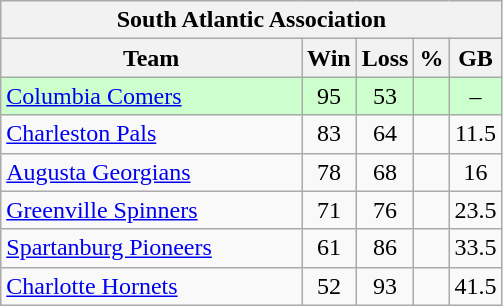<table class="wikitable">
<tr>
<th colspan="5">South Atlantic Association</th>
</tr>
<tr>
<th width="60%">Team</th>
<th>Win</th>
<th>Loss</th>
<th>%</th>
<th>GB</th>
</tr>
<tr align=center bgcolor=ccffcc>
<td align=left><a href='#'>Columbia Comers</a></td>
<td>95</td>
<td>53</td>
<td></td>
<td>–</td>
</tr>
<tr align=center>
<td align=left><a href='#'>Charleston Pals</a></td>
<td>83</td>
<td>64</td>
<td></td>
<td>11.5</td>
</tr>
<tr align=center>
<td align=left><a href='#'>Augusta Georgians</a></td>
<td>78</td>
<td>68</td>
<td></td>
<td>16</td>
</tr>
<tr align=center>
<td align=left><a href='#'>Greenville Spinners</a></td>
<td>71</td>
<td>76</td>
<td></td>
<td>23.5</td>
</tr>
<tr align=center>
<td align=left><a href='#'>Spartanburg Pioneers</a></td>
<td>61</td>
<td>86</td>
<td></td>
<td>33.5</td>
</tr>
<tr align=center>
<td align=left><a href='#'>Charlotte Hornets</a></td>
<td>52</td>
<td>93</td>
<td></td>
<td>41.5</td>
</tr>
</table>
